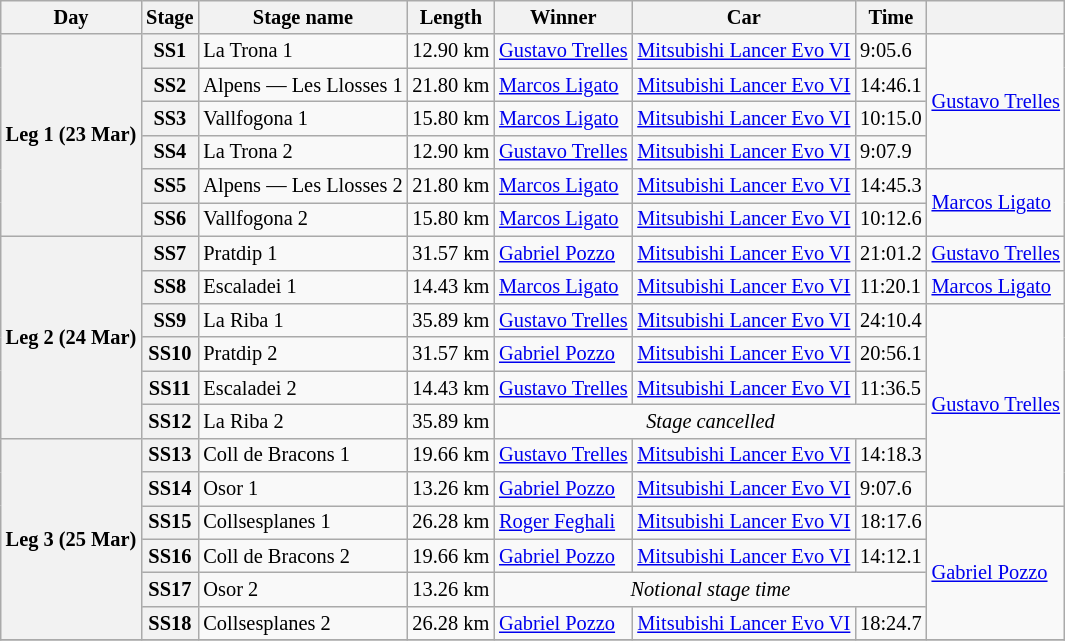<table class="wikitable" style="font-size: 85%;">
<tr>
<th>Day</th>
<th>Stage</th>
<th>Stage name</th>
<th>Length</th>
<th>Winner</th>
<th>Car</th>
<th>Time</th>
<th></th>
</tr>
<tr>
<th rowspan="6">Leg 1 (23 Mar)</th>
<th>SS1</th>
<td>La Trona 1</td>
<td align="center">12.90 km</td>
<td> <a href='#'>Gustavo Trelles</a></td>
<td><a href='#'>Mitsubishi Lancer Evo VI</a></td>
<td>9:05.6</td>
<td rowspan="4"> <a href='#'>Gustavo Trelles</a></td>
</tr>
<tr>
<th>SS2</th>
<td>Alpens — Les Llosses 1</td>
<td align="center">21.80 km</td>
<td> <a href='#'>Marcos Ligato</a></td>
<td><a href='#'>Mitsubishi Lancer Evo VI</a></td>
<td>14:46.1</td>
</tr>
<tr>
<th>SS3</th>
<td>Vallfogona 1</td>
<td align="center">15.80 km</td>
<td> <a href='#'>Marcos Ligato</a></td>
<td><a href='#'>Mitsubishi Lancer Evo VI</a></td>
<td>10:15.0</td>
</tr>
<tr>
<th>SS4</th>
<td>La Trona 2</td>
<td align="center">12.90 km</td>
<td> <a href='#'>Gustavo Trelles</a></td>
<td><a href='#'>Mitsubishi Lancer Evo VI</a></td>
<td>9:07.9</td>
</tr>
<tr>
<th>SS5</th>
<td>Alpens — Les Llosses 2</td>
<td align="center">21.80 km</td>
<td> <a href='#'>Marcos Ligato</a></td>
<td><a href='#'>Mitsubishi Lancer Evo VI</a></td>
<td>14:45.3</td>
<td rowspan="2"> <a href='#'>Marcos Ligato</a></td>
</tr>
<tr>
<th>SS6</th>
<td>Vallfogona 2</td>
<td align="center">15.80 km</td>
<td> <a href='#'>Marcos Ligato</a></td>
<td><a href='#'>Mitsubishi Lancer Evo VI</a></td>
<td>10:12.6</td>
</tr>
<tr>
<th rowspan="6">Leg 2 (24 Mar)</th>
<th>SS7</th>
<td>Pratdip 1</td>
<td align="center">31.57 km</td>
<td> <a href='#'>Gabriel Pozzo</a></td>
<td><a href='#'>Mitsubishi Lancer Evo VI</a></td>
<td>21:01.2</td>
<td rowspan="1"> <a href='#'>Gustavo Trelles</a></td>
</tr>
<tr>
<th>SS8</th>
<td>Escaladei 1</td>
<td align="center">14.43 km</td>
<td> <a href='#'>Marcos Ligato</a></td>
<td><a href='#'>Mitsubishi Lancer Evo VI</a></td>
<td>11:20.1</td>
<td rowspan="1"> <a href='#'>Marcos Ligato</a></td>
</tr>
<tr>
<th>SS9</th>
<td>La Riba 1</td>
<td align="center">35.89 km</td>
<td> <a href='#'>Gustavo Trelles</a></td>
<td><a href='#'>Mitsubishi Lancer Evo VI</a></td>
<td>24:10.4</td>
<td rowspan="6"> <a href='#'>Gustavo Trelles</a></td>
</tr>
<tr>
<th>SS10</th>
<td>Pratdip 2</td>
<td align="center">31.57 km</td>
<td> <a href='#'>Gabriel Pozzo</a></td>
<td><a href='#'>Mitsubishi Lancer Evo VI</a></td>
<td>20:56.1</td>
</tr>
<tr>
<th>SS11</th>
<td>Escaladei 2</td>
<td align="center">14.43 km</td>
<td> <a href='#'>Gustavo Trelles</a></td>
<td><a href='#'>Mitsubishi Lancer Evo VI</a></td>
<td>11:36.5</td>
</tr>
<tr>
<th>SS12</th>
<td>La Riba 2</td>
<td align="center">35.89 km</td>
<td colspan="3" align="center"><em>Stage cancelled</em></td>
</tr>
<tr>
<th rowspan="6">Leg 3 (25 Mar)</th>
<th>SS13</th>
<td>Coll de Bracons 1</td>
<td align="center">19.66 km</td>
<td> <a href='#'>Gustavo Trelles</a></td>
<td><a href='#'>Mitsubishi Lancer Evo VI</a></td>
<td>14:18.3</td>
</tr>
<tr>
<th>SS14</th>
<td>Osor 1</td>
<td align="center">13.26 km</td>
<td> <a href='#'>Gabriel Pozzo</a></td>
<td><a href='#'>Mitsubishi Lancer Evo VI</a></td>
<td>9:07.6</td>
</tr>
<tr>
<th>SS15</th>
<td>Collsesplanes 1</td>
<td align="center">26.28 km</td>
<td> <a href='#'>Roger Feghali</a></td>
<td><a href='#'>Mitsubishi Lancer Evo VI</a></td>
<td>18:17.6</td>
<td rowspan="4"> <a href='#'>Gabriel Pozzo</a></td>
</tr>
<tr>
<th>SS16</th>
<td>Coll de Bracons 2</td>
<td align="center">19.66 km</td>
<td> <a href='#'>Gabriel Pozzo</a></td>
<td><a href='#'>Mitsubishi Lancer Evo VI</a></td>
<td>14:12.1</td>
</tr>
<tr>
<th>SS17</th>
<td>Osor 2</td>
<td align="center">13.26 km</td>
<td colspan="3" align="center"><em>Notional stage time</em></td>
</tr>
<tr>
<th>SS18</th>
<td>Collsesplanes 2</td>
<td align="center">26.28 km</td>
<td> <a href='#'>Gabriel Pozzo</a></td>
<td><a href='#'>Mitsubishi Lancer Evo VI</a></td>
<td>18:24.7</td>
</tr>
<tr>
</tr>
</table>
